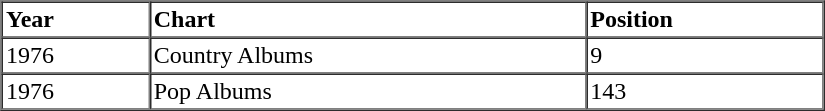<table border=1 cellspacing=0 cellpadding=2 width="550px">
<tr>
<th align="left">Year</th>
<th align="left">Chart</th>
<th align="left">Position</th>
</tr>
<tr>
<td align="left">1976</td>
<td align="left">Country Albums</td>
<td align="left">9</td>
</tr>
<tr>
<td align="left">1976</td>
<td align="left">Pop Albums</td>
<td align="left">143</td>
</tr>
<tr>
</tr>
</table>
